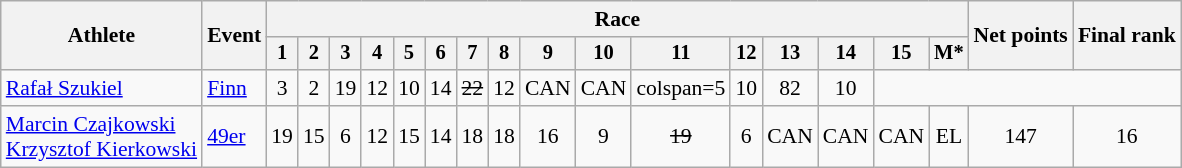<table class="wikitable" style="font-size:90%">
<tr>
<th rowspan="2">Athlete</th>
<th rowspan="2">Event</th>
<th colspan=16>Race</th>
<th rowspan=2>Net points</th>
<th rowspan=2>Final rank</th>
</tr>
<tr style="font-size:95%">
<th>1</th>
<th>2</th>
<th>3</th>
<th>4</th>
<th>5</th>
<th>6</th>
<th>7</th>
<th>8</th>
<th>9</th>
<th>10</th>
<th>11</th>
<th>12</th>
<th>13</th>
<th>14</th>
<th>15</th>
<th>M*</th>
</tr>
<tr align=center>
<td align=left><a href='#'>Rafał Szukiel</a></td>
<td align=left><a href='#'>Finn</a></td>
<td>3</td>
<td>2</td>
<td>19</td>
<td>12</td>
<td>10</td>
<td>14</td>
<td><s>22</s></td>
<td>12</td>
<td>CAN</td>
<td>CAN</td>
<td>colspan=5 </td>
<td>10</td>
<td>82</td>
<td>10</td>
</tr>
<tr align=center>
<td align=left><a href='#'>Marcin Czajkowski</a><br><a href='#'>Krzysztof Kierkowski</a></td>
<td align=left><a href='#'>49er</a></td>
<td>19</td>
<td>15</td>
<td>6</td>
<td>12</td>
<td>15</td>
<td>14</td>
<td>18</td>
<td>18</td>
<td>16</td>
<td>9</td>
<td><s>19</s></td>
<td>6</td>
<td>CAN</td>
<td>CAN</td>
<td>CAN</td>
<td>EL</td>
<td>147</td>
<td>16</td>
</tr>
</table>
